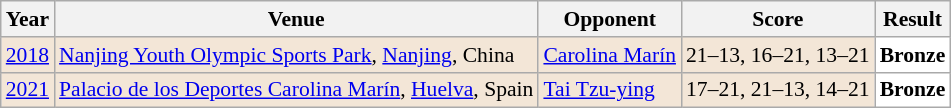<table class="sortable wikitable" style="font-size: 90%;">
<tr>
<th>Year</th>
<th>Venue</th>
<th>Opponent</th>
<th>Score</th>
<th>Result</th>
</tr>
<tr style="background:#F3E6D7">
<td align="center"><a href='#'>2018</a></td>
<td align="left"><a href='#'>Nanjing Youth Olympic Sports Park</a>, <a href='#'>Nanjing</a>, China</td>
<td align="left"> <a href='#'>Carolina Marín</a></td>
<td align="left">21–13, 16–21, 13–21</td>
<td style="text-align:left; background:white"> <strong>Bronze</strong></td>
</tr>
<tr style="background:#F3E6D7">
<td align="center"><a href='#'>2021</a></td>
<td align="left"><a href='#'>Palacio de los Deportes Carolina Marín</a>, <a href='#'>Huelva</a>, Spain</td>
<td align="left"> <a href='#'>Tai Tzu-ying</a></td>
<td align="left">17–21, 21–13, 14–21</td>
<td style="text-align:left; background:white"> <strong>Bronze</strong></td>
</tr>
</table>
